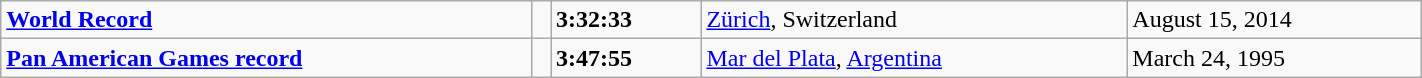<table class="wikitable" width=75%>
<tr>
<td><strong><a href='#'>World Record</a></strong></td>
<td></td>
<td><strong>3:32:33</strong></td>
<td><a href='#'>Zürich</a>, Switzerland</td>
<td>August 15, 2014</td>
</tr>
<tr>
<td><strong><a href='#'>Pan American Games record</a></strong></td>
<td></td>
<td><strong>3:47:55</strong></td>
<td><a href='#'>Mar del Plata</a>, <a href='#'>Argentina</a></td>
<td>March 24, 1995</td>
</tr>
</table>
